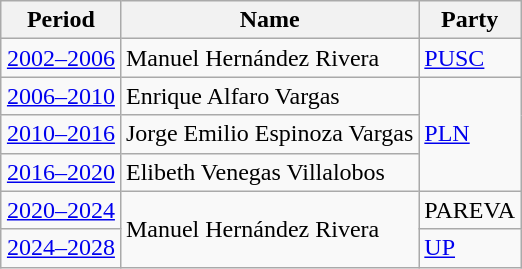<table class="wikitable" style="margin:auto">
<tr>
<th>Period</th>
<th>Name</th>
<th>Party</th>
</tr>
<tr>
<td><a href='#'>2002–2006</a></td>
<td>Manuel Hernández Rivera</td>
<td> <a href='#'>PUSC</a></td>
</tr>
<tr>
<td><a href='#'>2006–2010</a></td>
<td>Enrique Alfaro Vargas</td>
<td rowspan="3"> <a href='#'>PLN</a></td>
</tr>
<tr>
<td><a href='#'>2010–2016</a></td>
<td>Jorge Emilio Espinoza Vargas</td>
</tr>
<tr>
<td><a href='#'>2016–2020</a></td>
<td>Elibeth Venegas Villalobos</td>
</tr>
<tr>
<td><a href='#'>2020–2024</a></td>
<td rowspan="2">Manuel Hernández Rivera</td>
<td> PAREVA</td>
</tr>
<tr>
<td><a href='#'>2024–2028</a></td>
<td> <a href='#'>UP</a></td>
</tr>
</table>
